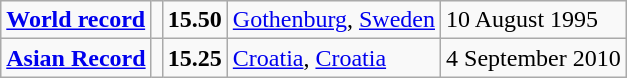<table class="wikitable">
<tr>
<td><strong><a href='#'>World record</a></strong></td>
<td></td>
<td><strong>15.50</strong></td>
<td><a href='#'>Gothenburg</a>, <a href='#'>Sweden</a></td>
<td>10 August 1995</td>
</tr>
<tr>
<td><strong><a href='#'>Asian Record</a></strong></td>
<td></td>
<td><strong>15.25</strong></td>
<td><a href='#'>Croatia</a>, <a href='#'>Croatia</a></td>
<td>4 September 2010</td>
</tr>
</table>
